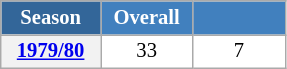<table class="wikitable" style="font-size:86%; text-align:center; border:grey solid 1px; border-collapse:collapse; background:#ffffff;">
<tr>
<th style="background-color:#369; color:white; width:60px;"> Season </th>
<th style="background-color:#4180be; color:white; width:55px;">Overall</th>
<th style="background-color:#4180be; color:white; width:55px;"></th>
</tr>
<tr>
<th scope=row align=center><a href='#'>1979/80</a></th>
<td align=center>33</td>
<td align=center>7</td>
</tr>
</table>
